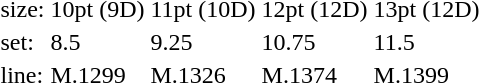<table style="margin-left:40px;">
<tr>
<td>size:</td>
<td>10pt (9D)</td>
<td>11pt (10D)</td>
<td>12pt (12D)</td>
<td>13pt (12D)</td>
</tr>
<tr>
<td>set:</td>
<td>8.5</td>
<td>9.25</td>
<td>10.75</td>
<td>11.5</td>
</tr>
<tr>
<td>line:</td>
<td>M.1299</td>
<td>M.1326</td>
<td>M.1374</td>
<td>M.1399</td>
</tr>
</table>
